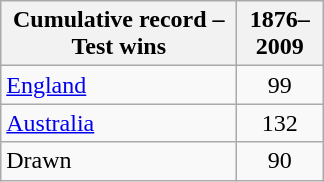<table class="wikitable" style="text-align:center;">
<tr>
<th width="150">Cumulative record – Test wins</th>
<th width="50">1876–2009</th>
</tr>
<tr>
<td style="text-align:left;"><a href='#'>England</a></td>
<td>99</td>
</tr>
<tr>
<td style="text-align:left;"><a href='#'>Australia</a></td>
<td>132</td>
</tr>
<tr>
<td style="text-align:left;">Drawn</td>
<td>90</td>
</tr>
</table>
